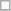<table class="wikitable" style="font-size:85%">
<tr>
<td></td>
</tr>
<tr>
</tr>
</table>
